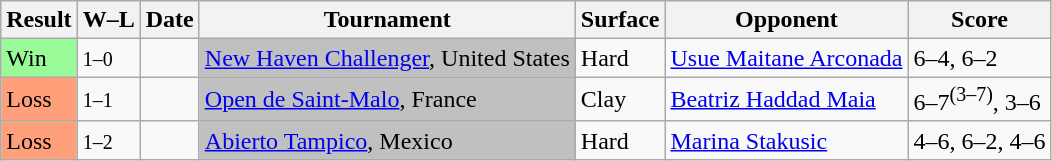<table class="sortable wikitable">
<tr>
<th>Result</th>
<th class="unsortable">W–L</th>
<th>Date</th>
<th>Tournament</th>
<th>Surface</th>
<th>Opponent</th>
<th class="unsortable">Score</th>
</tr>
<tr>
<td bgcolor=98FB98>Win</td>
<td><small>1–0</small></td>
<td><a href='#'></a></td>
<td bgcolor="silver"><a href='#'>New Haven Challenger</a>, United States</td>
<td>Hard</td>
<td> <a href='#'>Usue Maitane Arconada</a></td>
<td>6–4, 6–2</td>
</tr>
<tr>
<td bgcolor=FFA07A>Loss</td>
<td><small>1–1</small></td>
<td><a href='#'></a></td>
<td bgcolor="silver"><a href='#'>Open de Saint-Malo</a>, France</td>
<td>Clay</td>
<td> <a href='#'>Beatriz Haddad Maia</a></td>
<td>6–7<sup>(3–7)</sup>, 3–6</td>
</tr>
<tr>
<td bgcolor=FFA07A>Loss</td>
<td><small>1–2</small></td>
<td><a href='#'></a></td>
<td style="background:silver;"><a href='#'>Abierto Tampico</a>, Mexico</td>
<td>Hard</td>
<td> <a href='#'>Marina Stakusic</a></td>
<td>4–6, 6–2, 4–6</td>
</tr>
</table>
